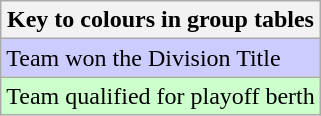<table class="wikitable">
<tr>
<th>Key to colours in group tables</th>
</tr>
<tr style="background:#ccf;">
<td>Team won the Division Title</td>
</tr>
<tr style="background:#cfc;">
<td>Team qualified for playoff berth</td>
</tr>
</table>
